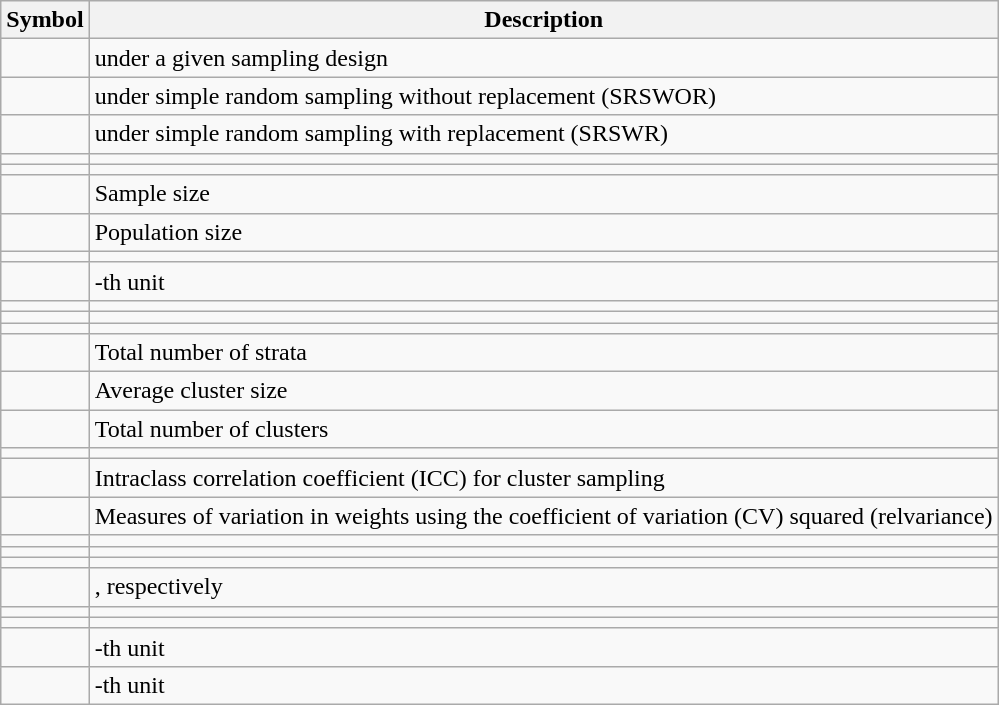<table class="wikitable">
<tr>
<th>Symbol</th>
<th>Description</th>
</tr>
<tr>
<td></td>
<td> under a given sampling design</td>
</tr>
<tr>
<td></td>
<td> under simple random sampling without replacement (SRSWOR)</td>
</tr>
<tr>
<td></td>
<td> under simple random sampling with replacement (SRSWR)</td>
</tr>
<tr>
<td></td>
<td></td>
</tr>
<tr>
<td></td>
<td></td>
</tr>
<tr>
<td></td>
<td>Sample size</td>
</tr>
<tr>
<td></td>
<td>Population size</td>
</tr>
<tr>
<td></td>
<td></td>
</tr>
<tr>
<td></td>
<td>-th unit</td>
</tr>
<tr>
<td></td>
<td></td>
</tr>
<tr>
<td></td>
<td></td>
</tr>
<tr>
<td></td>
<td></td>
</tr>
<tr>
<td></td>
<td>Total number of strata</td>
</tr>
<tr>
<td></td>
<td>Average cluster size</td>
</tr>
<tr>
<td></td>
<td>Total number of clusters</td>
</tr>
<tr>
<td></td>
<td></td>
</tr>
<tr>
<td></td>
<td>Intraclass correlation coefficient (ICC) for cluster sampling</td>
</tr>
<tr>
<td></td>
<td>Measures of variation in weights using the coefficient of variation (CV) squared (relvariance)</td>
</tr>
<tr>
<td></td>
<td></td>
</tr>
<tr>
<td></td>
<td></td>
</tr>
<tr>
<td></td>
<td></td>
</tr>
<tr>
<td></td>
<td>, respectively</td>
</tr>
<tr>
<td></td>
<td></td>
</tr>
<tr>
<td></td>
<td></td>
</tr>
<tr>
<td></td>
<td>-th unit</td>
</tr>
<tr>
<td></td>
<td>-th unit</td>
</tr>
</table>
